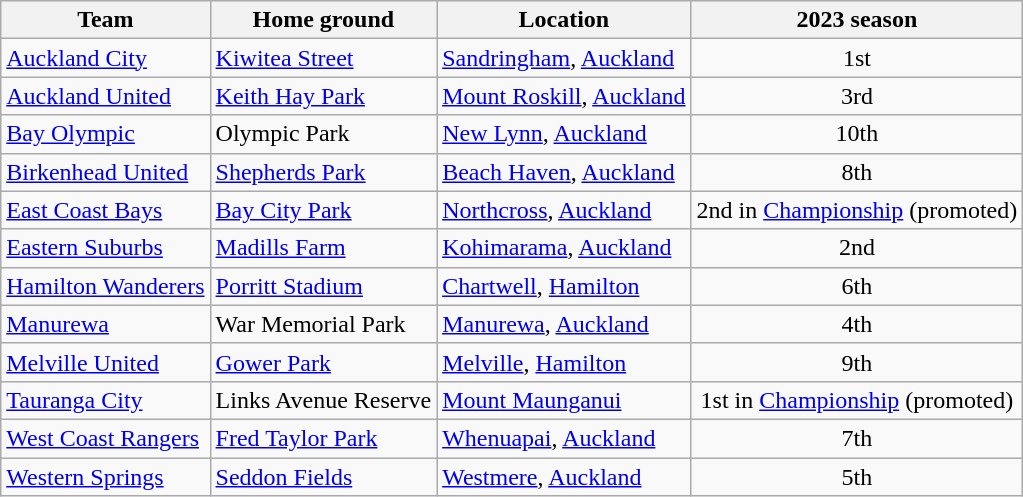<table class="wikitable sortable">
<tr>
<th>Team</th>
<th>Home ground</th>
<th>Location</th>
<th>2023 season</th>
</tr>
<tr>
<td><a href='#'>Auckland City</a></td>
<td><a href='#'>Kiwitea Street</a></td>
<td><a href='#'>Sandringham</a>, <a href='#'>Auckland</a></td>
<td align="center">1st</td>
</tr>
<tr>
<td><a href='#'>Auckland United</a></td>
<td><a href='#'>Keith Hay Park</a></td>
<td><a href='#'>Mount Roskill</a>, <a href='#'>Auckland</a></td>
<td align="center">3rd</td>
</tr>
<tr>
<td><a href='#'>Bay Olympic</a></td>
<td>Olympic Park</td>
<td><a href='#'>New Lynn</a>, <a href='#'>Auckland</a></td>
<td align="center">10th</td>
</tr>
<tr>
<td><a href='#'>Birkenhead United</a></td>
<td><a href='#'>Shepherds Park</a></td>
<td><a href='#'>Beach Haven</a>, <a href='#'>Auckland</a></td>
<td align="center">8th</td>
</tr>
<tr>
<td><a href='#'>East Coast Bays</a></td>
<td><a href='#'>Bay City Park</a></td>
<td><a href='#'>Northcross</a>, <a href='#'>Auckland</a></td>
<td align="center">2nd in <a href='#'>Championship</a> (promoted)</td>
</tr>
<tr>
<td><a href='#'>Eastern Suburbs</a></td>
<td><a href='#'>Madills Farm</a></td>
<td><a href='#'>Kohimarama</a>, <a href='#'>Auckland</a></td>
<td align="center">2nd</td>
</tr>
<tr>
<td><a href='#'>Hamilton Wanderers</a></td>
<td><a href='#'>Porritt Stadium</a></td>
<td><a href='#'>Chartwell</a>, <a href='#'>Hamilton</a></td>
<td align="center">6th</td>
</tr>
<tr>
<td><a href='#'>Manurewa</a></td>
<td>War Memorial Park</td>
<td><a href='#'>Manurewa</a>, <a href='#'>Auckland</a></td>
<td align="center">4th</td>
</tr>
<tr>
<td><a href='#'>Melville United</a></td>
<td><a href='#'>Gower Park</a></td>
<td><a href='#'>Melville</a>, <a href='#'>Hamilton</a></td>
<td align="center">9th</td>
</tr>
<tr>
<td><a href='#'>Tauranga City</a></td>
<td>Links Avenue Reserve</td>
<td><a href='#'>Mount Maunganui</a></td>
<td align="center">1st in <a href='#'>Championship</a> (promoted)</td>
</tr>
<tr>
<td><a href='#'>West Coast Rangers</a></td>
<td><a href='#'>Fred Taylor Park</a></td>
<td><a href='#'>Whenuapai</a>, <a href='#'>Auckland</a></td>
<td align="center">7th</td>
</tr>
<tr>
<td><a href='#'>Western Springs</a></td>
<td><a href='#'>Seddon Fields</a></td>
<td><a href='#'>Westmere</a>, <a href='#'>Auckland</a></td>
<td align="center">5th</td>
</tr>
</table>
